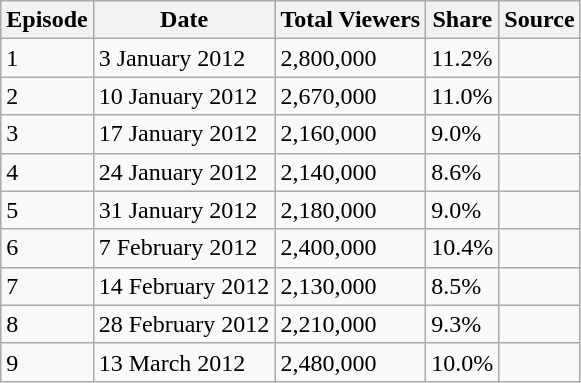<table class="wikitable" border="1">
<tr>
<th>Episode</th>
<th>Date</th>
<th>Total Viewers</th>
<th>Share</th>
<th>Source</th>
</tr>
<tr>
<td>1</td>
<td>3 January 2012</td>
<td>2,800,000</td>
<td>11.2%</td>
<td></td>
</tr>
<tr>
<td>2</td>
<td>10 January 2012</td>
<td>2,670,000</td>
<td>11.0%</td>
<td></td>
</tr>
<tr>
<td>3</td>
<td>17 January 2012</td>
<td>2,160,000</td>
<td>9.0%</td>
<td></td>
</tr>
<tr>
<td>4</td>
<td>24 January 2012</td>
<td>2,140,000</td>
<td>8.6%</td>
<td></td>
</tr>
<tr>
<td>5</td>
<td>31 January 2012</td>
<td>2,180,000</td>
<td>9.0%</td>
<td></td>
</tr>
<tr>
<td>6</td>
<td>7 February 2012</td>
<td>2,400,000</td>
<td>10.4%</td>
<td></td>
</tr>
<tr>
<td>7</td>
<td>14 February 2012</td>
<td>2,130,000</td>
<td>8.5%</td>
<td></td>
</tr>
<tr>
<td>8</td>
<td>28 February 2012</td>
<td>2,210,000</td>
<td>9.3%</td>
<td></td>
</tr>
<tr>
<td>9</td>
<td>13 March 2012</td>
<td>2,480,000</td>
<td>10.0%</td>
<td></td>
</tr>
</table>
